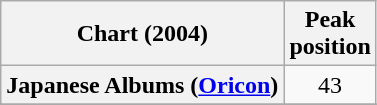<table class="wikitable sortable plainrowheaders" style="text-align:center">
<tr>
<th>Chart (2004)</th>
<th>Peak<br>position</th>
</tr>
<tr>
<th scope="row">Japanese Albums (<a href='#'>Oricon</a>)</th>
<td align="center">43</td>
</tr>
<tr>
</tr>
<tr>
</tr>
<tr>
</tr>
<tr>
</tr>
<tr>
</tr>
<tr>
</tr>
</table>
